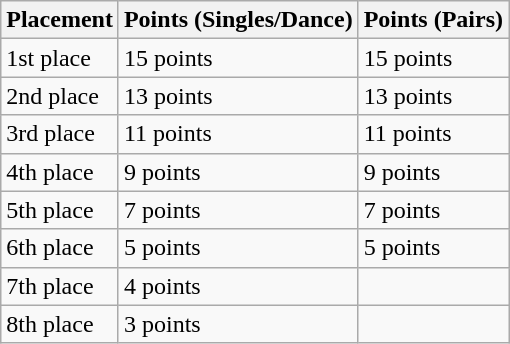<table class="wikitable">
<tr>
<th>Placement</th>
<th>Points (Singles/Dance)</th>
<th>Points (Pairs)</th>
</tr>
<tr>
<td>1st place</td>
<td>15 points</td>
<td>15 points</td>
</tr>
<tr>
<td>2nd place</td>
<td>13 points</td>
<td>13 points</td>
</tr>
<tr>
<td>3rd place</td>
<td>11 points</td>
<td>11 points</td>
</tr>
<tr>
<td>4th place</td>
<td>9 points</td>
<td>9 points</td>
</tr>
<tr>
<td>5th place</td>
<td>7 points</td>
<td>7 points</td>
</tr>
<tr>
<td>6th place</td>
<td>5 points</td>
<td>5 points</td>
</tr>
<tr>
<td>7th place</td>
<td>4 points</td>
<td></td>
</tr>
<tr>
<td>8th place</td>
<td>3 points</td>
<td></td>
</tr>
</table>
